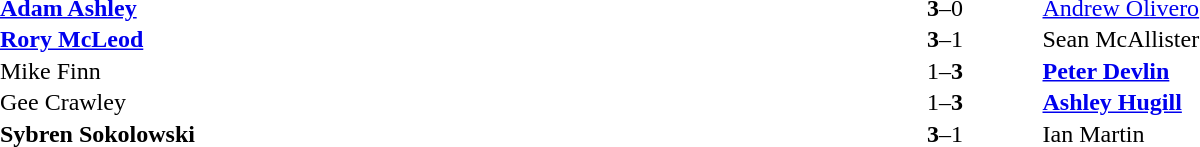<table width="100%" cellspacing="1">
<tr>
<th width=45%></th>
<th width=10%></th>
<th width=45%></th>
</tr>
<tr>
<td> <strong><a href='#'>Adam Ashley</a></strong></td>
<td align="center"><strong>3</strong>–0</td>
<td> <a href='#'>Andrew Olivero</a></td>
</tr>
<tr>
<td> <strong><a href='#'>Rory McLeod</a></strong></td>
<td align="center"><strong>3</strong>–1</td>
<td> Sean McAllister</td>
</tr>
<tr>
<td> Mike Finn</td>
<td align="center">1–<strong>3</strong></td>
<td> <strong><a href='#'>Peter Devlin</a></strong></td>
</tr>
<tr>
<td> Gee Crawley</td>
<td align="center">1–<strong>3</strong></td>
<td> <strong><a href='#'>Ashley Hugill</a></strong></td>
</tr>
<tr>
<td> <strong>Sybren Sokolowski</strong></td>
<td align="center"><strong>3</strong>–1</td>
<td> Ian Martin</td>
</tr>
</table>
